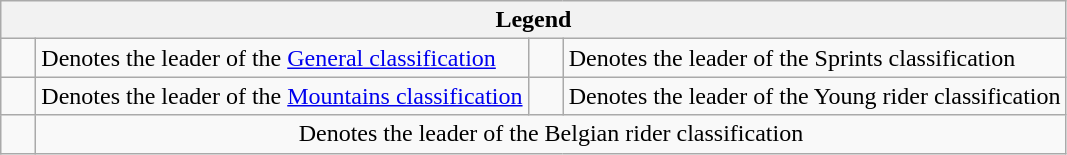<table class="wikitable">
<tr>
<th colspan=4>Legend</th>
</tr>
<tr>
<td>    </td>
<td>Denotes the leader of the <a href='#'>General classification</a></td>
<td>    </td>
<td>Denotes the leader of the Sprints classification</td>
</tr>
<tr>
<td>    </td>
<td>Denotes the leader of the <a href='#'>Mountains classification</a></td>
<td>    </td>
<td>Denotes the leader of the Young rider classification</td>
</tr>
<tr>
<td>    </td>
<td colspan="3" style="text-align:center;">Denotes the leader of the Belgian rider classification</td>
</tr>
</table>
